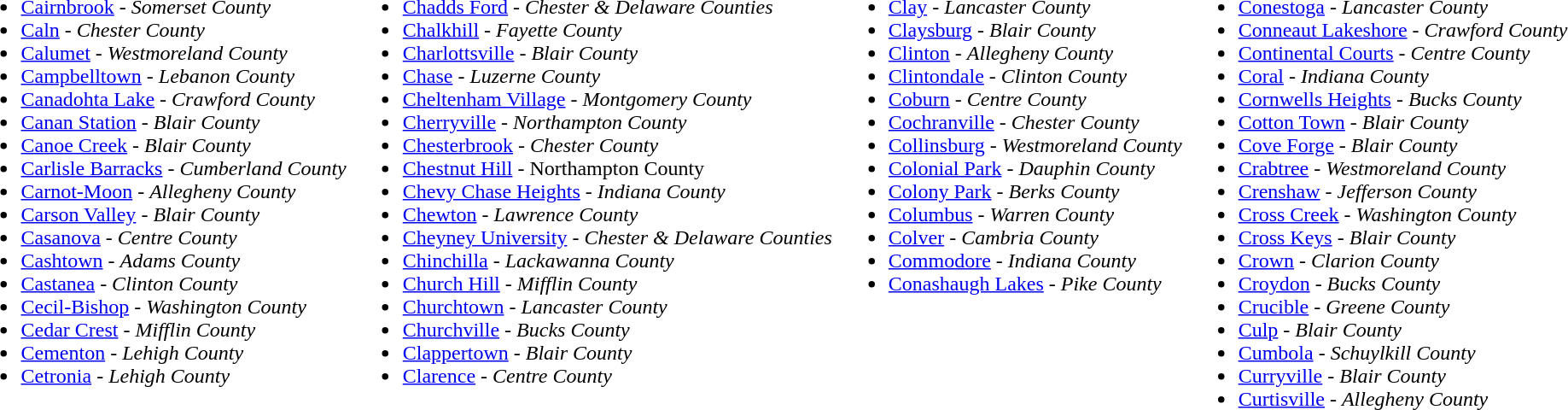<table>
<tr valign=top>
<td><br><ul><li><a href='#'>Cairnbrook</a> - <em>Somerset County</em></li><li><a href='#'>Caln</a> - <em>Chester County</em></li><li><a href='#'>Calumet</a> - <em>Westmoreland County</em></li><li><a href='#'>Campbelltown</a> - <em>Lebanon County</em></li><li><a href='#'>Canadohta Lake</a> - <em>Crawford County</em></li><li><a href='#'>Canan Station</a> - <em>Blair County</em></li><li><a href='#'>Canoe Creek</a> - <em>Blair County</em></li><li><a href='#'>Carlisle Barracks</a> - <em>Cumberland County</em></li><li><a href='#'>Carnot-Moon</a> - <em>Allegheny County</em></li><li><a href='#'>Carson Valley</a> - <em>Blair County</em></li><li><a href='#'>Casanova</a> - <em>Centre County</em></li><li><a href='#'>Cashtown</a> - <em>Adams County</em></li><li><a href='#'>Castanea</a> - <em>Clinton County</em></li><li><a href='#'>Cecil-Bishop</a> - <em>Washington County</em></li><li><a href='#'>Cedar Crest</a> - <em>Mifflin County</em></li><li><a href='#'>Cementon</a> - <em>Lehigh County</em></li><li><a href='#'>Cetronia</a> - <em>Lehigh County</em></li></ul></td>
<td><br><ul><li><a href='#'>Chadds Ford</a> - <em>Chester & Delaware Counties</em></li><li><a href='#'>Chalkhill</a> - <em>Fayette County</em></li><li><a href='#'>Charlottsville</a> - <em>Blair County</em></li><li><a href='#'>Chase</a> - <em>Luzerne County</em></li><li><a href='#'>Cheltenham Village</a> - <em>Montgomery County</em></li><li><a href='#'>Cherryville</a> - <em>Northampton County</em></li><li><a href='#'>Chesterbrook</a> - <em>Chester County</em></li><li><a href='#'>Chestnut Hill</a> - Northampton County</li><li><a href='#'>Chevy Chase Heights</a> - <em>Indiana County</em></li><li><a href='#'>Chewton</a> - <em>Lawrence County</em></li><li><a href='#'>Cheyney University</a> - <em>Chester & Delaware Counties</em></li><li><a href='#'>Chinchilla</a> - <em>Lackawanna County</em></li><li><a href='#'>Church Hill</a> - <em>Mifflin County</em></li><li><a href='#'>Churchtown</a> - <em>Lancaster County</em></li><li><a href='#'>Churchville</a> - <em>Bucks County</em></li><li><a href='#'>Clappertown</a> - <em>Blair County</em></li><li><a href='#'>Clarence</a> - <em>Centre County</em></li></ul></td>
<td><br><ul><li><a href='#'>Clay</a> - <em>Lancaster County</em></li><li><a href='#'>Claysburg</a> - <em>Blair County</em></li><li><a href='#'>Clinton</a> - <em>Allegheny County</em></li><li><a href='#'>Clintondale</a> - <em>Clinton County</em></li><li><a href='#'>Coburn</a> - <em>Centre County</em></li><li><a href='#'>Cochranville</a> - <em>Chester County</em></li><li><a href='#'>Collinsburg</a> - <em>Westmoreland County</em></li><li><a href='#'>Colonial Park</a> - <em>Dauphin County</em></li><li><a href='#'>Colony Park</a> - <em>Berks County</em></li><li><a href='#'>Columbus</a> - <em>Warren County</em></li><li><a href='#'>Colver</a> - <em>Cambria County</em></li><li><a href='#'>Commodore</a> - <em>Indiana County</em></li><li><a href='#'>Conashaugh Lakes</a> - <em>Pike County</em></li></ul></td>
<td><br><ul><li><a href='#'>Conestoga</a> - <em>Lancaster County</em></li><li><a href='#'>Conneaut Lakeshore</a> - <em>Crawford County</em></li><li><a href='#'>Continental Courts</a> - <em>Centre County</em></li><li><a href='#'>Coral</a> - <em>Indiana County</em></li><li><a href='#'>Cornwells Heights</a> - <em>Bucks County</em></li><li><a href='#'>Cotton Town</a> - <em>Blair County</em></li><li><a href='#'>Cove Forge</a> - <em>Blair County</em></li><li><a href='#'>Crabtree</a> - <em>Westmoreland County</em></li><li><a href='#'>Crenshaw</a> - <em>Jefferson County</em></li><li><a href='#'>Cross Creek</a> - <em>Washington County</em></li><li><a href='#'>Cross Keys</a> - <em>Blair County</em></li><li><a href='#'>Crown</a> - <em>Clarion County</em></li><li><a href='#'>Croydon</a> - <em>Bucks County</em></li><li><a href='#'>Crucible</a> - <em>Greene County</em></li><li><a href='#'>Culp</a> - <em>Blair County</em></li><li><a href='#'>Cumbola</a> - <em>Schuylkill County</em></li><li><a href='#'>Curryville</a> - <em>Blair County</em></li><li><a href='#'>Curtisville</a> - <em>Allegheny County</em></li></ul></td>
</tr>
</table>
